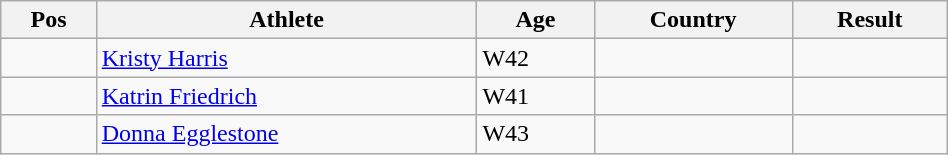<table class="wikitable"  style="text-align:center; width:50%;">
<tr>
<th>Pos</th>
<th>Athlete</th>
<th>Age</th>
<th>Country</th>
<th>Result</th>
</tr>
<tr>
<td align=center></td>
<td align=left><a href='#'>Kristy Harris</a></td>
<td align=left>W42</td>
<td align=left></td>
<td></td>
</tr>
<tr>
<td align=center></td>
<td align=left><a href='#'>Katrin Friedrich</a></td>
<td align=left>W41</td>
<td align=left></td>
<td></td>
</tr>
<tr>
<td align=center></td>
<td align=left><a href='#'>Donna Egglestone</a></td>
<td align=left>W43</td>
<td align=left></td>
<td></td>
</tr>
</table>
